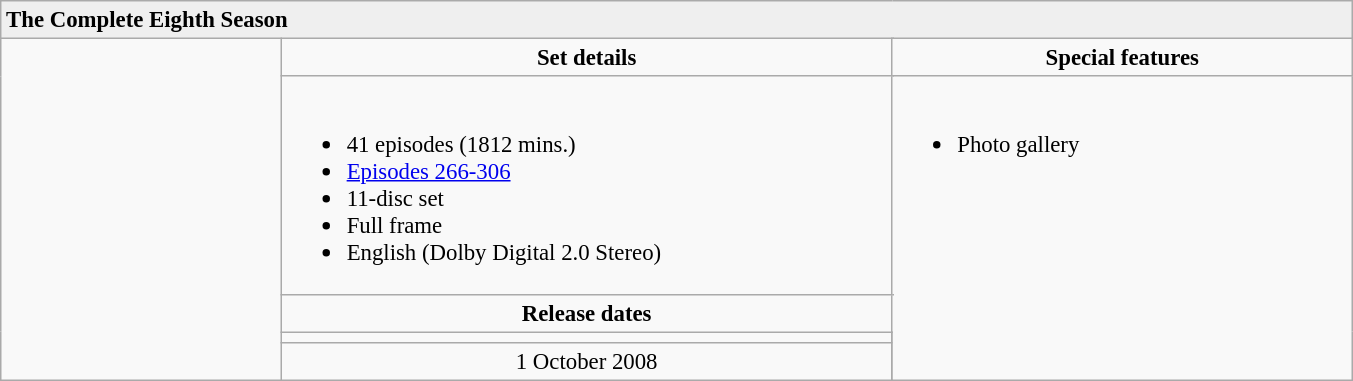<table class="wikitable" style="font-size: 95%;">
<tr style="background:#EFEFEF">
<td colspan="5"><strong>The Complete Eighth Season</strong></td>
</tr>
<tr>
<td rowspan="5" align="center" width="180"></td>
<td align="center" width="350" colspan="3"><strong>Set details</strong></td>
<td width="250" align="center"><strong>Special features</strong></td>
</tr>
<tr valign="top">
<td colspan="3" align="left" width="400"><br><ul><li>41 episodes (1812 mins.)</li><li><a href='#'>Episodes 266-306</a></li><li>11-disc set</li><li>Full frame</li><li>English (Dolby Digital 2.0 Stereo)</li></ul></td>
<td rowspan="4" align="left" width="300"><br><ul><li>Photo gallery</li></ul></td>
</tr>
<tr>
<td colspan="3" align="center"><strong>Release dates</strong></td>
</tr>
<tr>
<td align="center"></td>
</tr>
<tr>
<td align="center">1 October 2008</td>
</tr>
</table>
